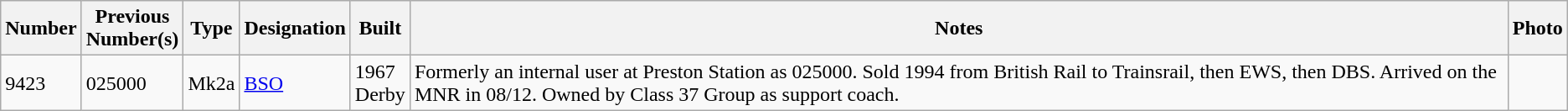<table class="wikitable">
<tr>
<th>Number</th>
<th>Previous<br>Number(s)</th>
<th>Type</th>
<th>Designation</th>
<th>Built</th>
<th>Notes</th>
<th>Photo</th>
</tr>
<tr>
<td>9423</td>
<td>025000</td>
<td>Mk2a</td>
<td><a href='#'>BSO</a></td>
<td>1967<br>Derby</td>
<td>Formerly an internal user at Preston Station as 025000. Sold 1994 from British Rail to Trainsrail, then EWS, then DBS. Arrived on the MNR in 08/12. Owned by Class 37 Group as support coach.</td>
<td></td>
</tr>
</table>
